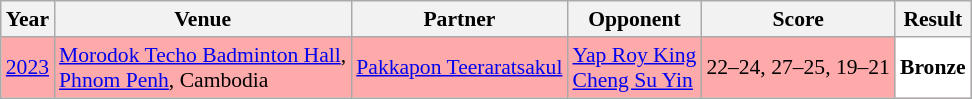<table class="sortable wikitable" style="font-size: 90%">
<tr>
<th>Year</th>
<th>Venue</th>
<th>Partner</th>
<th>Opponent</th>
<th>Score</th>
<th>Result</th>
</tr>
<tr style="background:#FFAAAA">
<td align="center"><a href='#'>2023</a></td>
<td align="left"><a href='#'>Morodok Techo Badminton Hall</a>,<br><a href='#'>Phnom Penh</a>, Cambodia</td>
<td align="left"> <a href='#'>Pakkapon Teeraratsakul</a></td>
<td align="left"> <a href='#'>Yap Roy King</a><br> <a href='#'>Cheng Su Yin</a></td>
<td align="left">22–24, 27–25, 19–21</td>
<td style="text-align:left; background:white"> <strong>Bronze</strong></td>
</tr>
</table>
